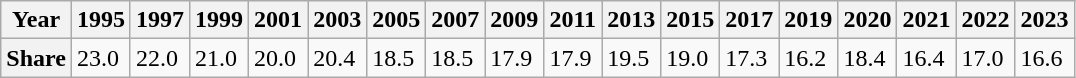<table class="wikitable">
<tr>
<th>Year</th>
<th>1995</th>
<th>1997</th>
<th>1999</th>
<th>2001</th>
<th>2003</th>
<th>2005</th>
<th>2007</th>
<th>2009</th>
<th>2011</th>
<th>2013</th>
<th>2015</th>
<th>2017</th>
<th>2019</th>
<th>2020</th>
<th>2021</th>
<th>2022</th>
<th>2023</th>
</tr>
<tr>
<th>Share</th>
<td>23.0</td>
<td>22.0</td>
<td>21.0</td>
<td>20.0</td>
<td>20.4</td>
<td>18.5</td>
<td>18.5</td>
<td>17.9</td>
<td>17.9</td>
<td>19.5</td>
<td>19.0</td>
<td>17.3</td>
<td>16.2</td>
<td>18.4</td>
<td>16.4</td>
<td>17.0</td>
<td>16.6</td>
</tr>
</table>
